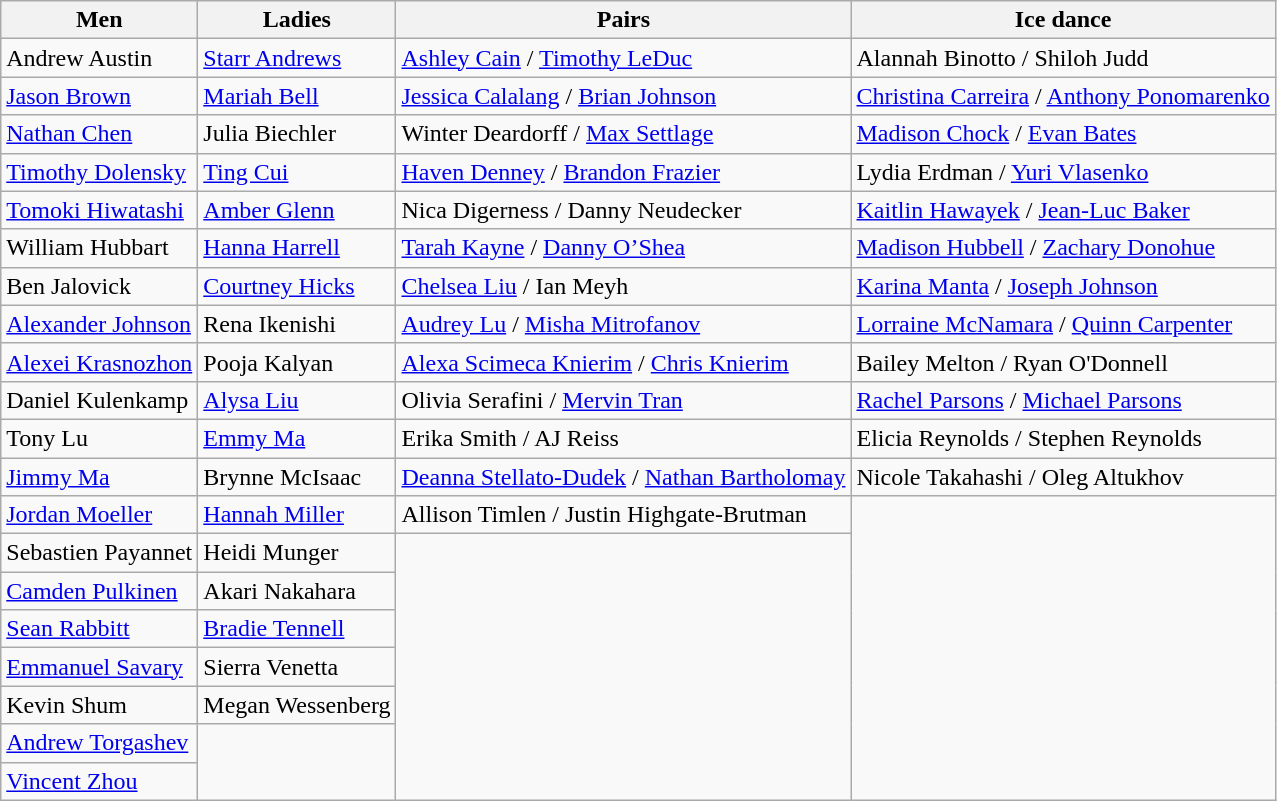<table class="wikitable">
<tr>
<th>Men</th>
<th>Ladies</th>
<th>Pairs</th>
<th>Ice dance</th>
</tr>
<tr>
<td>Andrew Austin</td>
<td><a href='#'>Starr Andrews</a></td>
<td><a href='#'>Ashley Cain</a> / <a href='#'>Timothy LeDuc</a></td>
<td>Alannah Binotto / Shiloh Judd</td>
</tr>
<tr>
<td><a href='#'>Jason Brown</a></td>
<td><a href='#'>Mariah Bell</a></td>
<td><a href='#'>Jessica Calalang</a> / <a href='#'>Brian Johnson</a></td>
<td><a href='#'>Christina Carreira</a> / <a href='#'>Anthony Ponomarenko</a></td>
</tr>
<tr>
<td><a href='#'>Nathan Chen</a></td>
<td>Julia Biechler</td>
<td>Winter Deardorff / <a href='#'>Max Settlage</a></td>
<td><a href='#'>Madison Chock</a> / <a href='#'>Evan Bates</a></td>
</tr>
<tr>
<td><a href='#'>Timothy Dolensky</a></td>
<td><a href='#'>Ting Cui</a></td>
<td><a href='#'>Haven Denney</a> / <a href='#'>Brandon Frazier</a></td>
<td>Lydia Erdman / <a href='#'>Yuri Vlasenko</a></td>
</tr>
<tr>
<td><a href='#'>Tomoki Hiwatashi</a></td>
<td><a href='#'>Amber Glenn</a></td>
<td>Nica Digerness / Danny Neudecker</td>
<td><a href='#'>Kaitlin Hawayek</a> / <a href='#'>Jean-Luc Baker</a></td>
</tr>
<tr>
<td>William Hubbart</td>
<td><a href='#'>Hanna Harrell</a></td>
<td><a href='#'>Tarah Kayne</a> / <a href='#'>Danny O’Shea</a></td>
<td><a href='#'>Madison Hubbell</a> / <a href='#'>Zachary Donohue</a></td>
</tr>
<tr>
<td>Ben Jalovick</td>
<td><a href='#'>Courtney Hicks</a></td>
<td><a href='#'>Chelsea Liu</a> / Ian Meyh</td>
<td><a href='#'>Karina Manta</a> / <a href='#'>Joseph Johnson</a></td>
</tr>
<tr>
<td><a href='#'>Alexander Johnson</a></td>
<td>Rena Ikenishi</td>
<td><a href='#'>Audrey Lu</a> / <a href='#'>Misha Mitrofanov</a></td>
<td><a href='#'>Lorraine McNamara</a> / <a href='#'>Quinn Carpenter</a></td>
</tr>
<tr>
<td><a href='#'>Alexei Krasnozhon</a></td>
<td>Pooja Kalyan</td>
<td><a href='#'>Alexa Scimeca Knierim</a> / <a href='#'>Chris Knierim</a></td>
<td>Bailey Melton / Ryan O'Donnell</td>
</tr>
<tr>
<td>Daniel Kulenkamp</td>
<td><a href='#'>Alysa Liu</a></td>
<td>Olivia Serafini / <a href='#'>Mervin Tran</a></td>
<td><a href='#'>Rachel Parsons</a> / <a href='#'>Michael Parsons</a></td>
</tr>
<tr>
<td>Tony Lu</td>
<td><a href='#'>Emmy Ma</a></td>
<td>Erika Smith / AJ Reiss</td>
<td>Elicia Reynolds / Stephen Reynolds</td>
</tr>
<tr>
<td><a href='#'>Jimmy Ma</a></td>
<td>Brynne McIsaac</td>
<td><a href='#'>Deanna Stellato-Dudek</a> / <a href='#'>Nathan Bartholomay</a></td>
<td>Nicole Takahashi / Oleg Altukhov</td>
</tr>
<tr>
<td><a href='#'>Jordan Moeller</a></td>
<td><a href='#'>Hannah Miller</a></td>
<td>Allison Timlen / Justin Highgate-Brutman</td>
<td rowspan=8></td>
</tr>
<tr>
<td>Sebastien Payannet</td>
<td>Heidi Munger</td>
<td rowspan=7></td>
</tr>
<tr>
<td><a href='#'>Camden Pulkinen</a></td>
<td>Akari Nakahara</td>
</tr>
<tr>
<td><a href='#'>Sean Rabbitt</a></td>
<td><a href='#'>Bradie Tennell</a></td>
</tr>
<tr>
<td><a href='#'>Emmanuel Savary</a></td>
<td>Sierra Venetta</td>
</tr>
<tr>
<td>Kevin Shum</td>
<td>Megan Wessenberg</td>
</tr>
<tr>
<td><a href='#'>Andrew Torgashev</a></td>
<td rowspan=2></td>
</tr>
<tr>
<td><a href='#'>Vincent Zhou</a></td>
</tr>
</table>
